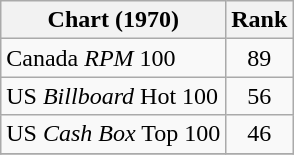<table class="wikitable sortable">
<tr>
<th>Chart (1970)</th>
<th>Rank</th>
</tr>
<tr>
<td>Canada <em>RPM</em> 100</td>
<td style="text-align:center;">89</td>
</tr>
<tr>
<td>US <em>Billboard</em> Hot 100</td>
<td style="text-align:center;">56</td>
</tr>
<tr>
<td>US <em>Cash Box</em> Top 100</td>
<td style="text-align:center;">46</td>
</tr>
<tr>
</tr>
</table>
